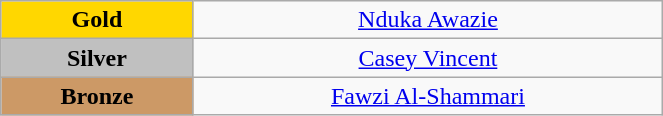<table class="wikitable" style="text-align:center; " width="35%">
<tr>
<td bgcolor="gold"><strong>Gold</strong></td>
<td><a href='#'>Nduka Awazie</a><br>  <small><em></em></small></td>
</tr>
<tr>
<td bgcolor="silver"><strong>Silver</strong></td>
<td><a href='#'>Casey Vincent</a><br>  <small><em></em></small></td>
</tr>
<tr>
<td bgcolor="CC9966"><strong>Bronze</strong></td>
<td><a href='#'>Fawzi Al-Shammari</a><br>  <small><em></em></small></td>
</tr>
</table>
